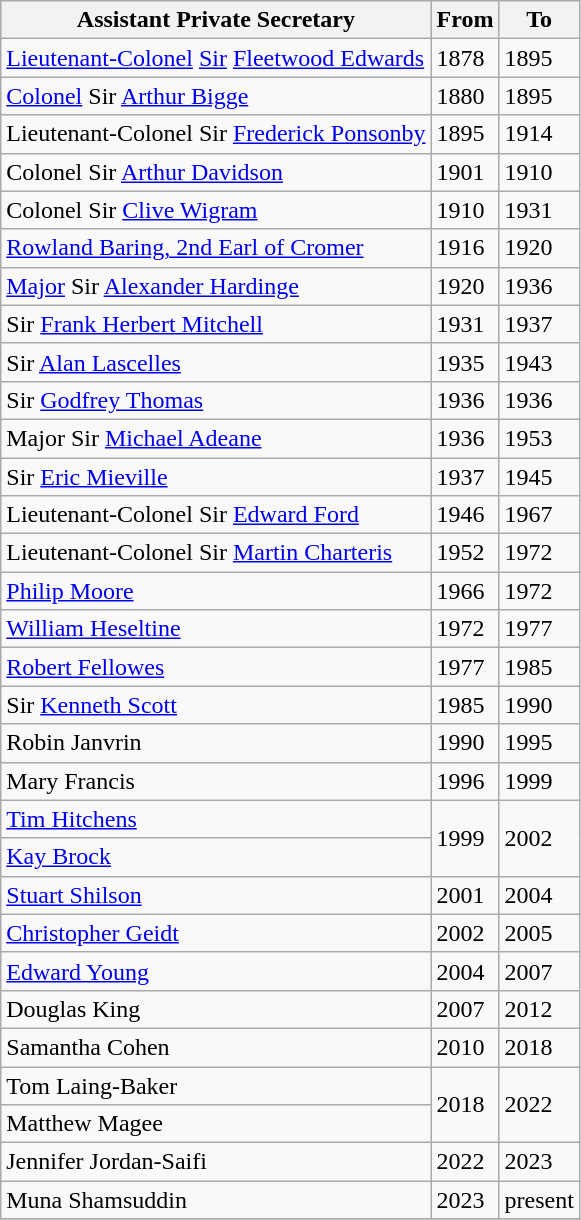<table class="wikitable">
<tr>
<th>Assistant Private Secretary</th>
<th>From</th>
<th>To</th>
</tr>
<tr>
<td><a href='#'>Lieutenant-Colonel</a> <a href='#'>Sir</a> <a href='#'>Fleetwood Edwards</a></td>
<td>1878</td>
<td>1895</td>
</tr>
<tr>
<td><a href='#'>Colonel</a> Sir <a href='#'>Arthur Bigge</a></td>
<td>1880</td>
<td>1895</td>
</tr>
<tr>
<td>Lieutenant-Colonel Sir <a href='#'>Frederick Ponsonby</a></td>
<td>1895</td>
<td>1914</td>
</tr>
<tr>
<td>Colonel Sir <a href='#'>Arthur Davidson</a></td>
<td>1901</td>
<td>1910</td>
</tr>
<tr>
<td>Colonel Sir <a href='#'>Clive Wigram</a></td>
<td>1910</td>
<td>1931</td>
</tr>
<tr>
<td><a href='#'>Rowland Baring, 2nd Earl of Cromer</a></td>
<td>1916</td>
<td>1920</td>
</tr>
<tr>
<td><a href='#'>Major</a> Sir <a href='#'>Alexander Hardinge</a></td>
<td>1920</td>
<td>1936</td>
</tr>
<tr>
<td>Sir <a href='#'>Frank Herbert Mitchell</a></td>
<td>1931</td>
<td>1937</td>
</tr>
<tr>
<td>Sir <a href='#'>Alan Lascelles</a></td>
<td>1935</td>
<td>1943</td>
</tr>
<tr>
<td>Sir <a href='#'>Godfrey Thomas</a></td>
<td>1936</td>
<td>1936</td>
</tr>
<tr>
<td>Major Sir <a href='#'>Michael Adeane</a></td>
<td>1936</td>
<td>1953</td>
</tr>
<tr>
<td>Sir <a href='#'>Eric Mieville</a></td>
<td>1937</td>
<td>1945</td>
</tr>
<tr>
<td>Lieutenant-Colonel Sir <a href='#'>Edward Ford</a></td>
<td>1946</td>
<td>1967</td>
</tr>
<tr>
<td>Lieutenant-Colonel Sir <a href='#'>Martin Charteris</a></td>
<td>1952</td>
<td>1972</td>
</tr>
<tr>
<td><a href='#'>Philip Moore</a></td>
<td>1966</td>
<td>1972</td>
</tr>
<tr>
<td><a href='#'>William Heseltine</a></td>
<td>1972</td>
<td>1977</td>
</tr>
<tr>
<td><a href='#'>Robert Fellowes</a></td>
<td>1977</td>
<td>1985</td>
</tr>
<tr>
<td>Sir <a href='#'>Kenneth Scott</a></td>
<td>1985</td>
<td>1990</td>
</tr>
<tr>
<td>Robin Janvrin</td>
<td>1990</td>
<td>1995</td>
</tr>
<tr>
<td>Mary Francis</td>
<td>1996</td>
<td>1999</td>
</tr>
<tr>
<td><a href='#'>Tim Hitchens</a></td>
<td rowspan="2">1999</td>
<td rowspan="2">2002</td>
</tr>
<tr>
<td><a href='#'>Kay Brock</a></td>
</tr>
<tr>
<td><a href='#'>Stuart Shilson</a></td>
<td>2001</td>
<td>2004</td>
</tr>
<tr>
<td><a href='#'>Christopher Geidt</a></td>
<td>2002</td>
<td>2005</td>
</tr>
<tr>
<td><a href='#'>Edward Young</a></td>
<td>2004</td>
<td>2007</td>
</tr>
<tr>
<td>Douglas King</td>
<td>2007</td>
<td>2012</td>
</tr>
<tr>
<td>Samantha Cohen</td>
<td>2010</td>
<td>2018</td>
</tr>
<tr>
<td>Tom Laing-Baker</td>
<td rowspan="2">2018</td>
<td rowspan="2">2022</td>
</tr>
<tr>
<td>Matthew Magee</td>
</tr>
<tr>
<td>Jennifer Jordan-Saifi</td>
<td>2022</td>
<td>2023</td>
</tr>
<tr>
<td>Muna Shamsuddin</td>
<td>2023</td>
<td>present</td>
</tr>
<tr>
</tr>
</table>
